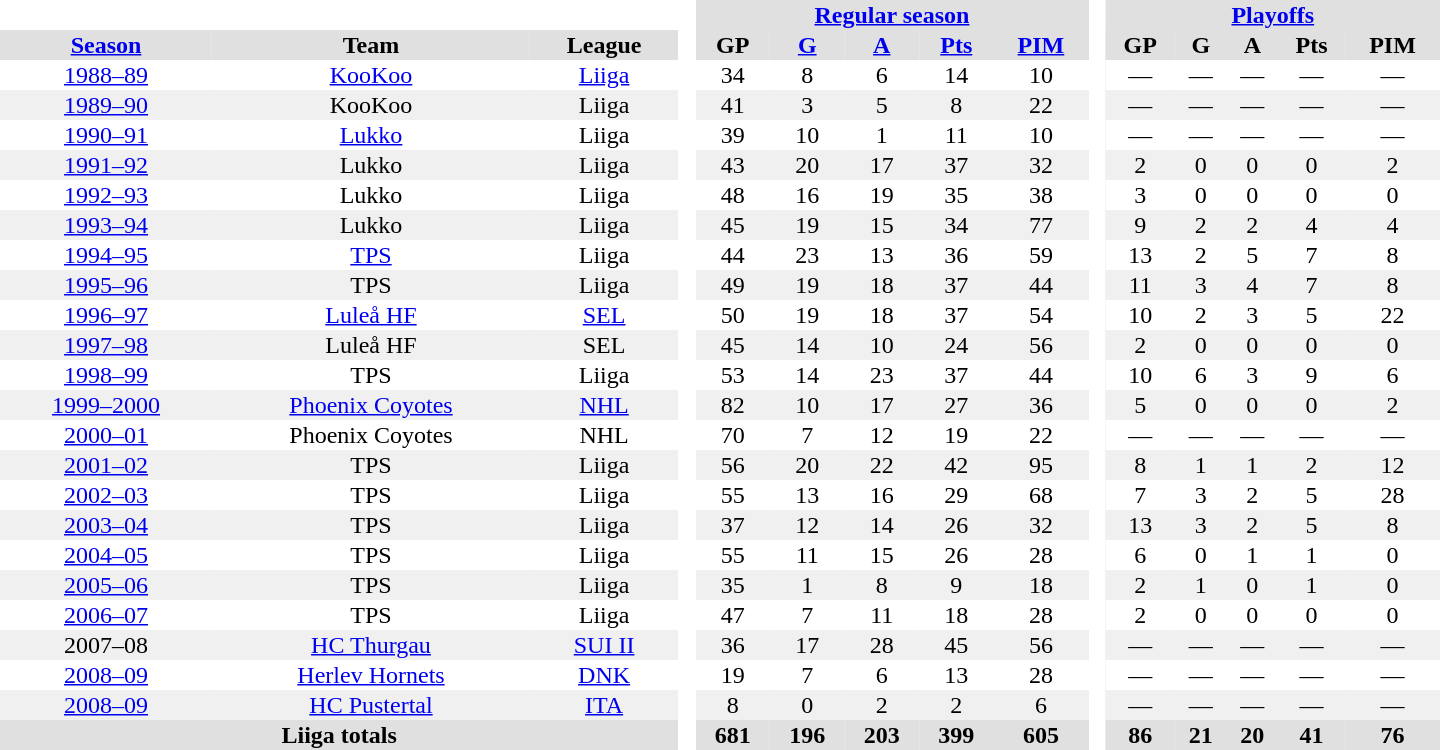<table border="0" cellpadding="1" cellspacing="0" style="text-align:center; width:60em">
<tr bgcolor="#e0e0e0">
<th colspan="3" bgcolor="#ffffff"> </th>
<th rowspan="99" bgcolor="#ffffff"> </th>
<th colspan="5"><a href='#'>Regular season</a></th>
<th rowspan="99" bgcolor="#ffffff"> </th>
<th colspan="5"><a href='#'>Playoffs</a></th>
</tr>
<tr bgcolor="#e0e0e0">
<th><a href='#'>Season</a></th>
<th>Team</th>
<th>League</th>
<th>GP</th>
<th><a href='#'>G</a></th>
<th><a href='#'>A</a></th>
<th><a href='#'>Pts</a></th>
<th><a href='#'>PIM</a></th>
<th>GP</th>
<th>G</th>
<th>A</th>
<th>Pts</th>
<th>PIM</th>
</tr>
<tr>
<td><a href='#'>1988–89</a></td>
<td><a href='#'>KooKoo</a></td>
<td><a href='#'>Liiga</a></td>
<td>34</td>
<td>8</td>
<td>6</td>
<td>14</td>
<td>10</td>
<td>—</td>
<td>—</td>
<td>—</td>
<td>—</td>
<td>—</td>
</tr>
<tr bgcolor="#f0f0f0">
<td><a href='#'>1989–90</a></td>
<td>KooKoo</td>
<td>Liiga</td>
<td>41</td>
<td>3</td>
<td>5</td>
<td>8</td>
<td>22</td>
<td>—</td>
<td>—</td>
<td>—</td>
<td>—</td>
<td>—</td>
</tr>
<tr>
<td><a href='#'>1990–91</a></td>
<td><a href='#'>Lukko</a></td>
<td>Liiga</td>
<td>39</td>
<td>10</td>
<td>1</td>
<td>11</td>
<td>10</td>
<td>—</td>
<td>—</td>
<td>—</td>
<td>—</td>
<td>—</td>
</tr>
<tr bgcolor="#f0f0f0">
<td><a href='#'>1991–92</a></td>
<td>Lukko</td>
<td>Liiga</td>
<td>43</td>
<td>20</td>
<td>17</td>
<td>37</td>
<td>32</td>
<td>2</td>
<td>0</td>
<td>0</td>
<td>0</td>
<td>2</td>
</tr>
<tr>
<td><a href='#'>1992–93</a></td>
<td>Lukko</td>
<td>Liiga</td>
<td>48</td>
<td>16</td>
<td>19</td>
<td>35</td>
<td>38</td>
<td>3</td>
<td>0</td>
<td>0</td>
<td>0</td>
<td>0</td>
</tr>
<tr bgcolor="#f0f0f0">
<td><a href='#'>1993–94</a></td>
<td>Lukko</td>
<td>Liiga</td>
<td>45</td>
<td>19</td>
<td>15</td>
<td>34</td>
<td>77</td>
<td>9</td>
<td>2</td>
<td>2</td>
<td>4</td>
<td>4</td>
</tr>
<tr>
<td><a href='#'>1994–95</a></td>
<td><a href='#'>TPS</a></td>
<td>Liiga</td>
<td>44</td>
<td>23</td>
<td>13</td>
<td>36</td>
<td>59</td>
<td>13</td>
<td>2</td>
<td>5</td>
<td>7</td>
<td>8</td>
</tr>
<tr bgcolor="#f0f0f0">
<td><a href='#'>1995–96</a></td>
<td>TPS</td>
<td>Liiga</td>
<td>49</td>
<td>19</td>
<td>18</td>
<td>37</td>
<td>44</td>
<td>11</td>
<td>3</td>
<td>4</td>
<td>7</td>
<td>8</td>
</tr>
<tr>
<td><a href='#'>1996–97</a></td>
<td><a href='#'>Luleå HF</a></td>
<td><a href='#'>SEL</a></td>
<td>50</td>
<td>19</td>
<td>18</td>
<td>37</td>
<td>54</td>
<td>10</td>
<td>2</td>
<td>3</td>
<td>5</td>
<td>22</td>
</tr>
<tr bgcolor="#f0f0f0">
<td><a href='#'>1997–98</a></td>
<td>Luleå HF</td>
<td>SEL</td>
<td>45</td>
<td>14</td>
<td>10</td>
<td>24</td>
<td>56</td>
<td>2</td>
<td>0</td>
<td>0</td>
<td>0</td>
<td>0</td>
</tr>
<tr>
<td><a href='#'>1998–99</a></td>
<td>TPS</td>
<td>Liiga</td>
<td>53</td>
<td>14</td>
<td>23</td>
<td>37</td>
<td>44</td>
<td>10</td>
<td>6</td>
<td>3</td>
<td>9</td>
<td>6</td>
</tr>
<tr bgcolor="#f0f0f0">
<td><a href='#'>1999–2000</a></td>
<td><a href='#'>Phoenix Coyotes</a></td>
<td><a href='#'>NHL</a></td>
<td>82</td>
<td>10</td>
<td>17</td>
<td>27</td>
<td>36</td>
<td>5</td>
<td>0</td>
<td>0</td>
<td>0</td>
<td>2</td>
</tr>
<tr>
<td><a href='#'>2000–01</a></td>
<td>Phoenix Coyotes</td>
<td>NHL</td>
<td>70</td>
<td>7</td>
<td>12</td>
<td>19</td>
<td>22</td>
<td>—</td>
<td>—</td>
<td>—</td>
<td>—</td>
<td>—</td>
</tr>
<tr bgcolor="#f0f0f0">
<td><a href='#'>2001–02</a></td>
<td>TPS</td>
<td>Liiga</td>
<td>56</td>
<td>20</td>
<td>22</td>
<td>42</td>
<td>95</td>
<td>8</td>
<td>1</td>
<td>1</td>
<td>2</td>
<td>12</td>
</tr>
<tr>
<td><a href='#'>2002–03</a></td>
<td>TPS</td>
<td>Liiga</td>
<td>55</td>
<td>13</td>
<td>16</td>
<td>29</td>
<td>68</td>
<td>7</td>
<td>3</td>
<td>2</td>
<td>5</td>
<td>28</td>
</tr>
<tr bgcolor="#f0f0f0">
<td><a href='#'>2003–04</a></td>
<td>TPS</td>
<td>Liiga</td>
<td>37</td>
<td>12</td>
<td>14</td>
<td>26</td>
<td>32</td>
<td>13</td>
<td>3</td>
<td>2</td>
<td>5</td>
<td>8</td>
</tr>
<tr>
<td><a href='#'>2004–05</a></td>
<td>TPS</td>
<td>Liiga</td>
<td>55</td>
<td>11</td>
<td>15</td>
<td>26</td>
<td>28</td>
<td>6</td>
<td>0</td>
<td>1</td>
<td>1</td>
<td>0</td>
</tr>
<tr bgcolor="#f0f0f0">
<td><a href='#'>2005–06</a></td>
<td>TPS</td>
<td>Liiga</td>
<td>35</td>
<td>1</td>
<td>8</td>
<td>9</td>
<td>18</td>
<td>2</td>
<td>1</td>
<td>0</td>
<td>1</td>
<td>0</td>
</tr>
<tr>
<td><a href='#'>2006–07</a></td>
<td>TPS</td>
<td>Liiga</td>
<td>47</td>
<td>7</td>
<td>11</td>
<td>18</td>
<td>28</td>
<td>2</td>
<td>0</td>
<td>0</td>
<td>0</td>
<td>0</td>
</tr>
<tr bgcolor="#f0f0f0">
<td>2007–08</td>
<td><a href='#'>HC Thurgau</a></td>
<td><a href='#'>SUI II</a></td>
<td>36</td>
<td>17</td>
<td>28</td>
<td>45</td>
<td>56</td>
<td>—</td>
<td>—</td>
<td>—</td>
<td>—</td>
<td>—</td>
</tr>
<tr>
<td><a href='#'>2008–09</a></td>
<td><a href='#'>Herlev Hornets</a></td>
<td><a href='#'>DNK</a></td>
<td>19</td>
<td>7</td>
<td>6</td>
<td>13</td>
<td>28</td>
<td>—</td>
<td>—</td>
<td>—</td>
<td>—</td>
<td>—</td>
</tr>
<tr bgcolor="#f0f0f0">
<td><a href='#'>2008–09</a></td>
<td><a href='#'>HC Pustertal</a></td>
<td><a href='#'>ITA</a></td>
<td>8</td>
<td>0</td>
<td>2</td>
<td>2</td>
<td>6</td>
<td>—</td>
<td>—</td>
<td>—</td>
<td>—</td>
<td>—</td>
</tr>
<tr bgcolor="#e0e0e0">
<th colspan="3">Liiga totals</th>
<th>681</th>
<th>196</th>
<th>203</th>
<th>399</th>
<th>605</th>
<th>86</th>
<th>21</th>
<th>20</th>
<th>41</th>
<th>76</th>
</tr>
</table>
